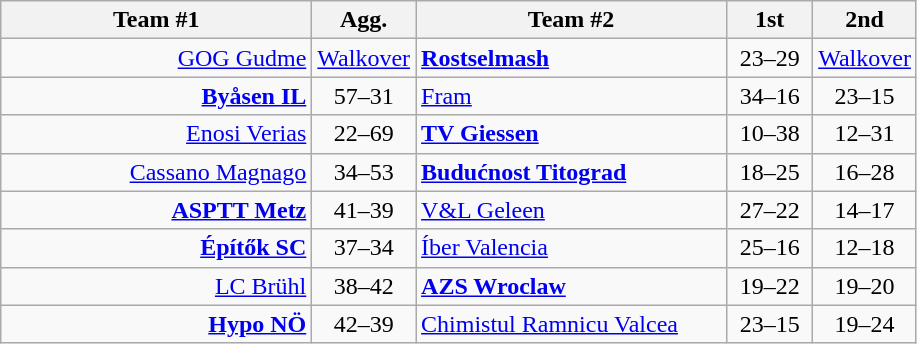<table class=wikitable style="text-align:center">
<tr>
<th width=200>Team #1</th>
<th width=50>Agg.</th>
<th width=200>Team #2</th>
<th width=50>1st</th>
<th width=50>2nd</th>
</tr>
<tr>
<td align=right><a href='#'>GOG Gudme</a> </td>
<td><a href='#'>Walkover</a></td>
<td align=left> <strong><a href='#'>Rostselmash</a></strong></td>
<td align=center>23–29</td>
<td align=center><a href='#'>Walkover</a></td>
</tr>
<tr>
<td align=right><strong><a href='#'>Byåsen IL</a></strong> </td>
<td>57–31</td>
<td align=left> <a href='#'>Fram</a></td>
<td align=center>34–16</td>
<td align=center>23–15</td>
</tr>
<tr>
<td align=right><a href='#'>Enosi Verias</a> </td>
<td>22–69</td>
<td align=left> <strong><a href='#'>TV Giessen</a></strong></td>
<td align=center>10–38</td>
<td align=center>12–31</td>
</tr>
<tr>
<td align=right><a href='#'>Cassano Magnago</a> </td>
<td>34–53</td>
<td align=left> <strong><a href='#'>Budućnost Titograd</a></strong></td>
<td align=center>18–25</td>
<td align=center>16–28</td>
</tr>
<tr>
<td align=right><strong><a href='#'>ASPTT Metz</a></strong> </td>
<td>41–39</td>
<td align=left> <a href='#'>V&L Geleen</a></td>
<td align=center>27–22</td>
<td align=center>14–17</td>
</tr>
<tr>
<td align=right><strong><a href='#'>Építők SC</a></strong> </td>
<td>37–34</td>
<td align=left> <a href='#'>Íber Valencia</a></td>
<td align=center>25–16</td>
<td align=center>12–18</td>
</tr>
<tr>
<td align=right><a href='#'>LC Brühl</a> </td>
<td>38–42</td>
<td align=left> <strong><a href='#'>AZS Wroclaw</a></strong></td>
<td align=center>19–22</td>
<td align=center>19–20</td>
</tr>
<tr>
<td align=right><strong><a href='#'>Hypo NÖ</a></strong> </td>
<td>42–39</td>
<td align=left> <a href='#'>Chimistul Ramnicu Valcea</a></td>
<td align=center>23–15</td>
<td align=center>19–24</td>
</tr>
</table>
